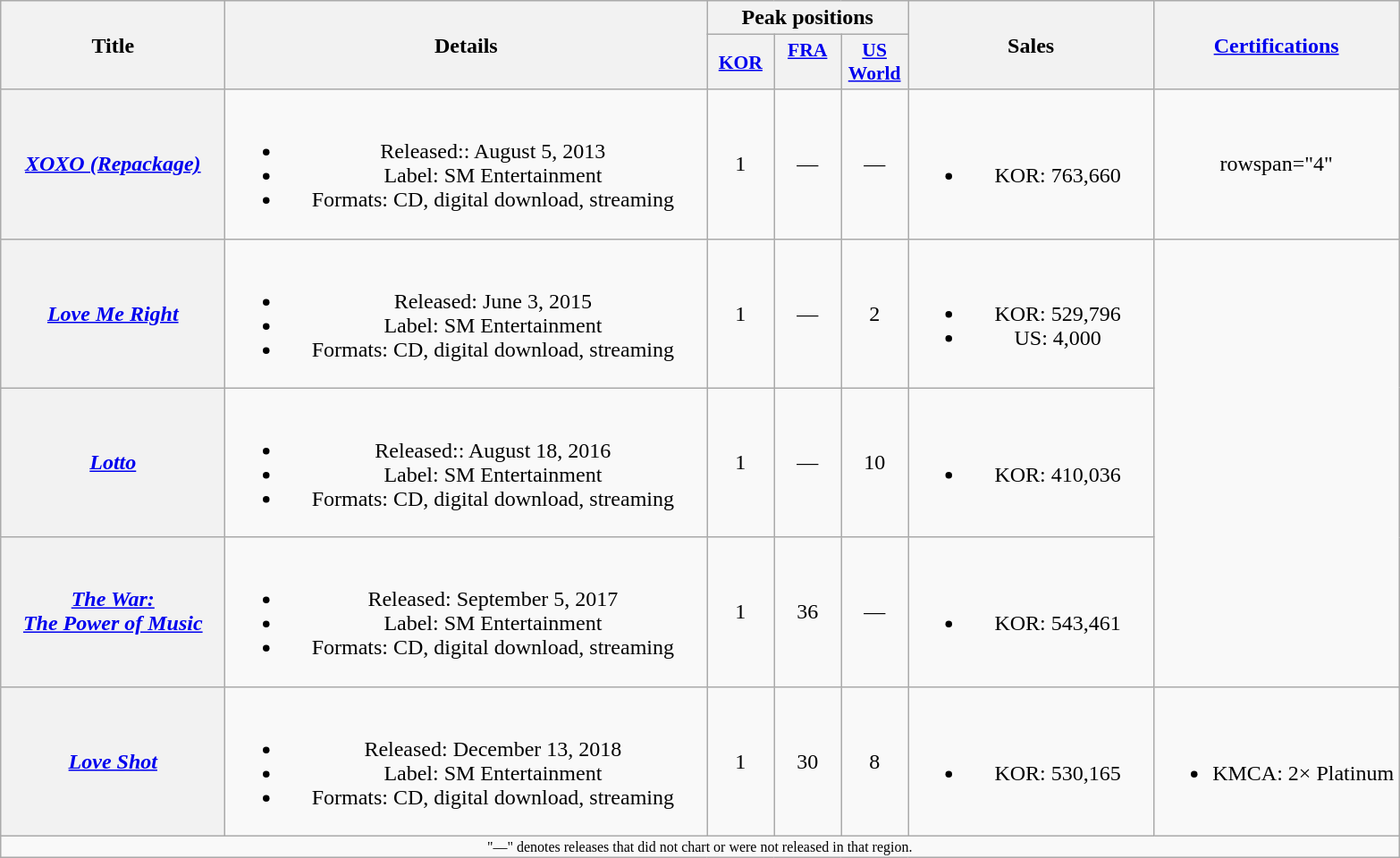<table class="wikitable plainrowheaders" style="text-align:center;">
<tr>
<th scope="col" rowspan="2" style="width:10em;">Title</th>
<th scope="col" rowspan="2" style="width:22em;">Details</th>
<th scope="col" colspan="3">Peak positions</th>
<th scope="col" rowspan="2" style="width:11em;">Sales</th>
<th scope="col" rowspan="2"><a href='#'>Certifications</a><br></th>
</tr>
<tr>
<th scope="col" style="width:3em;font-size:90%;"><a href='#'>KOR</a><br></th>
<th scope="col" style="width:3em;font-size:90%;"><a href='#'>FRA<br></a><br></th>
<th scope="col" style="width:3em;font-size:90%;"><a href='#'>US<br>World</a><br></th>
</tr>
<tr>
<th scope="row"><em><a href='#'>XOXO (Repackage)</a></em></th>
<td><br><ul><li>Released:: August 5, 2013</li><li>Label: SM Entertainment</li><li>Formats: CD, digital download, streaming</li></ul></td>
<td>1</td>
<td>—</td>
<td>—</td>
<td><br><ul><li>KOR: 763,660</li></ul></td>
<td>rowspan="4" </td>
</tr>
<tr>
<th scope="row"><em><a href='#'>Love Me Right</a></em></th>
<td><br><ul><li>Released: June 3, 2015</li><li>Label: SM Entertainment</li><li>Formats: CD, digital download, streaming</li></ul></td>
<td>1</td>
<td>—</td>
<td>2</td>
<td><br><ul><li>KOR: 529,796</li><li>US: 4,000</li></ul></td>
</tr>
<tr>
<th scope="row"><em><a href='#'>Lotto</a></em></th>
<td><br><ul><li>Released:: August 18, 2016</li><li>Label: SM Entertainment</li><li>Formats: CD, digital download, streaming</li></ul></td>
<td>1</td>
<td>—</td>
<td>10</td>
<td><br><ul><li>KOR: 410,036</li></ul></td>
</tr>
<tr>
<th scope="row"><em><a href='#'>The War:<br>The Power of Music</a></em></th>
<td><br><ul><li>Released: September 5, 2017</li><li>Label: SM Entertainment</li><li>Formats: CD, digital download, streaming</li></ul></td>
<td>1</td>
<td>36</td>
<td>—</td>
<td><br><ul><li>KOR: 543,461</li></ul></td>
</tr>
<tr>
<th scope="row"><em><a href='#'>Love Shot</a></em></th>
<td><br><ul><li>Released: December 13, 2018</li><li>Label: SM Entertainment</li><li>Formats: CD, digital download, streaming</li></ul></td>
<td>1</td>
<td>30</td>
<td>8</td>
<td><br><ul><li>KOR: 530,165</li></ul></td>
<td><br><ul><li>KMCA: 2× Platinum</li></ul></td>
</tr>
<tr>
<td colspan="14" style="text-align:center; font-size:8pt;">"—" denotes releases that did not chart or were not released in that region.</td>
</tr>
</table>
